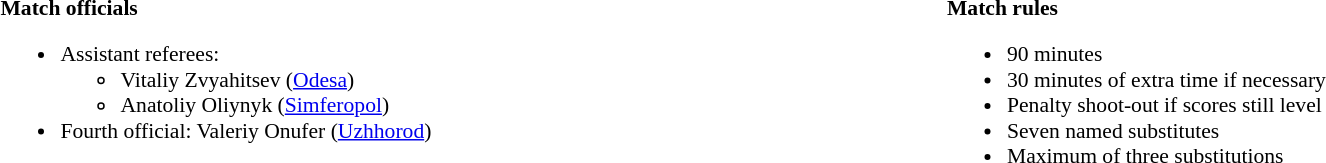<table width=100% style="font-size: 90%">
<tr>
<td width=50% valign=top><br><strong>Match officials</strong><ul><li>Assistant referees:<ul><li>Vitaliy Zvyahitsev (<a href='#'>Odesa</a>)</li><li>Anatoliy Oliynyk (<a href='#'>Simferopol</a>)</li></ul></li><li>Fourth official: Valeriy Onufer (<a href='#'>Uzhhorod</a>)</li></ul></td>
<td width=50% valign=top><br><strong>Match rules</strong><ul><li>90 minutes</li><li>30 minutes of extra time if necessary</li><li>Penalty shoot-out if scores still level</li><li>Seven named substitutes</li><li>Maximum of three substitutions</li></ul></td>
</tr>
</table>
